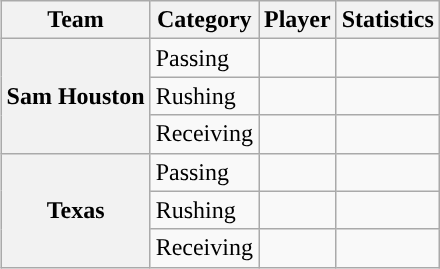<table class="wikitable" style="float:right">
<tr>
<th>Team</th>
<th>Category</th>
<th>Player</th>
<th>Statistics</th>
</tr>
<tr>
<th rowspan=3>Sam Houston</th>
<td>Passing</td>
<td></td>
<td></td>
</tr>
<tr>
<td>Rushing</td>
<td></td>
<td></td>
</tr>
<tr>
<td>Receiving</td>
<td></td>
<td></td>
</tr>
<tr>
<th rowspan=3>Texas</th>
<td>Passing</td>
<td></td>
<td></td>
</tr>
<tr>
<td>Rushing</td>
<td></td>
<td></td>
</tr>
<tr>
<td>Receiving</td>
<td></td>
<td></td>
</tr>
</table>
